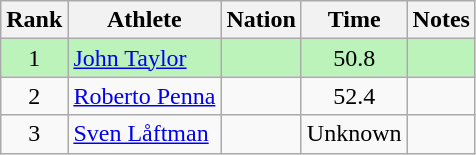<table class="wikitable sortable" style="text-align:center">
<tr>
<th>Rank</th>
<th>Athlete</th>
<th>Nation</th>
<th>Time</th>
<th>Notes</th>
</tr>
<tr bgcolor=bbf3bb>
<td>1</td>
<td align=left data-sort-value="Taylor, John"><a href='#'>John Taylor</a></td>
<td align=left></td>
<td>50.8</td>
<td></td>
</tr>
<tr>
<td>2</td>
<td align=left data-sort-value="Penna, Roberto"><a href='#'>Roberto Penna</a></td>
<td align=left></td>
<td>52.4</td>
<td></td>
</tr>
<tr>
<td>3</td>
<td align=left data-sort-value="Låftman, Sven"><a href='#'>Sven Låftman</a></td>
<td align=left></td>
<td>Unknown</td>
<td></td>
</tr>
</table>
